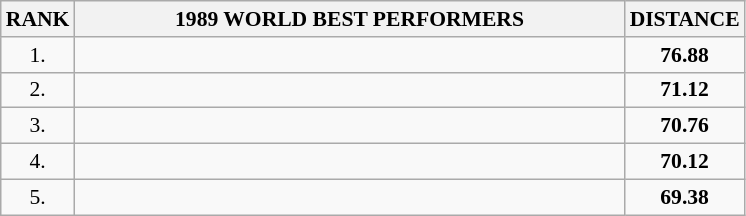<table class="wikitable" style="border-collapse: collapse; font-size: 90%;">
<tr>
<th>RANK</th>
<th align="center" style="width: 25em">1989 WORLD BEST PERFORMERS</th>
<th align="center" style="width: 5em">DISTANCE</th>
</tr>
<tr>
<td align="center">1.</td>
<td></td>
<td align="center"><strong>76.88</strong></td>
</tr>
<tr>
<td align="center">2.</td>
<td></td>
<td align="center"><strong>71.12</strong></td>
</tr>
<tr>
<td align="center">3.</td>
<td></td>
<td align="center"><strong>70.76</strong></td>
</tr>
<tr>
<td align="center">4.</td>
<td></td>
<td align="center"><strong>70.12</strong></td>
</tr>
<tr>
<td align="center">5.</td>
<td></td>
<td align="center"><strong>69.38</strong></td>
</tr>
</table>
